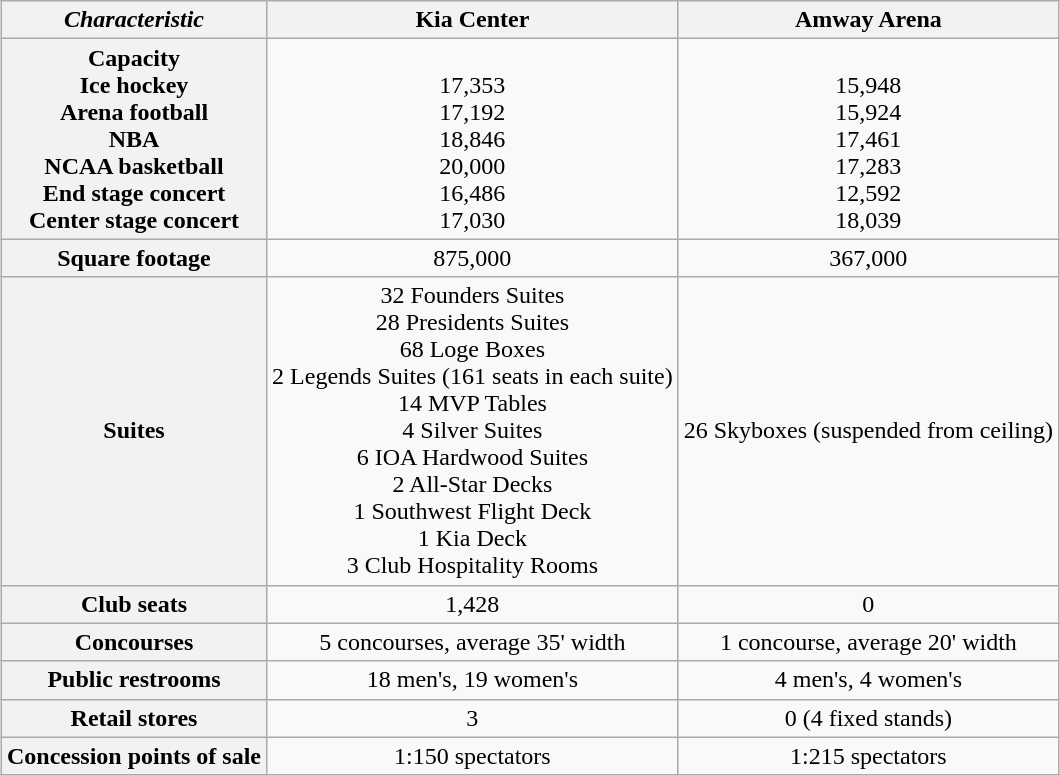<table class="wikitable" style="margin:1em auto; text-align:center">
<tr>
<th scope="col"><em>Characteristic</em></th>
<th scope="col">Kia Center</th>
<th scope="col">Amway Arena</th>
</tr>
<tr>
<th scope="row">Capacity<br>Ice hockey<br>Arena football<br>NBA<br>NCAA basketball<br>End stage concert<br>Center stage concert</th>
<td><br>17,353<br>17,192<br>18,846<br>20,000<br>16,486<br>17,030</td>
<td><br>15,948<br>15,924<br>17,461<br>17,283<br>12,592<br>18,039</td>
</tr>
<tr>
<th scope="row">Square footage</th>
<td>875,000</td>
<td>367,000</td>
</tr>
<tr>
<th scope="row">Suites</th>
<td>32 Founders Suites<br>28 Presidents Suites<br>68 Loge Boxes<br>2 Legends Suites (161 seats in each suite)<br>14 MVP Tables<br>4 Silver Suites<br>6 IOA Hardwood Suites<br>2 All-Star Decks<br>1 Southwest Flight Deck<br>1 Kia Deck<br>3 Club Hospitality Rooms</td>
<td>26 Skyboxes (suspended from ceiling)</td>
</tr>
<tr>
<th scope="row">Club seats</th>
<td>1,428</td>
<td>0</td>
</tr>
<tr>
<th scope="row">Concourses</th>
<td>5 concourses, average 35' width</td>
<td>1 concourse, average 20' width</td>
</tr>
<tr>
<th scope="row">Public restrooms</th>
<td>18 men's, 19 women's</td>
<td>4 men's, 4 women's</td>
</tr>
<tr>
<th scope="row">Retail stores</th>
<td>3</td>
<td>0 (4 fixed stands)</td>
</tr>
<tr>
<th scope="row">Concession points of sale</th>
<td>1:150 spectators</td>
<td>1:215 spectators</td>
</tr>
</table>
